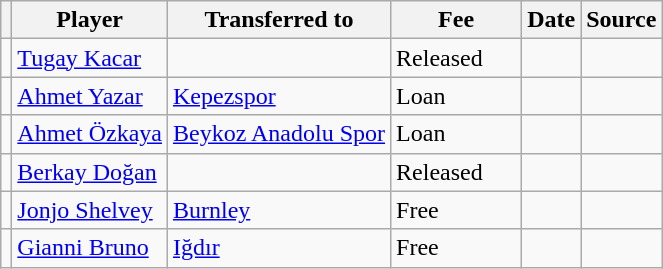<table class="wikitable plainrowheaders sortable">
<tr>
<th></th>
<th scope="col">Player</th>
<th>Transferred to</th>
<th style="width: 80px;">Fee</th>
<th scope="col">Date</th>
<th scope="col">Source</th>
</tr>
<tr>
<td align="center"></td>
<td> <a href='#'>Tugay Kacar</a></td>
<td></td>
<td>Released</td>
<td></td>
<td></td>
</tr>
<tr>
<td align="center"></td>
<td> <a href='#'>Ahmet Yazar</a></td>
<td> <a href='#'>Kepezspor</a></td>
<td>Loan</td>
<td></td>
<td></td>
</tr>
<tr>
<td align="center"></td>
<td> <a href='#'>Ahmet Özkaya</a></td>
<td> <a href='#'>Beykoz Anadolu Spor</a></td>
<td>Loan</td>
<td></td>
<td></td>
</tr>
<tr>
<td align="center"></td>
<td> <a href='#'>Berkay Doğan</a></td>
<td></td>
<td>Released</td>
<td></td>
<td></td>
</tr>
<tr>
<td align="center"></td>
<td> <a href='#'>Jonjo Shelvey</a></td>
<td> <a href='#'>Burnley</a></td>
<td>Free</td>
<td></td>
<td></td>
</tr>
<tr>
<td align="center"></td>
<td> <a href='#'>Gianni Bruno</a></td>
<td> <a href='#'>Iğdır</a></td>
<td>Free</td>
<td></td>
<td></td>
</tr>
</table>
